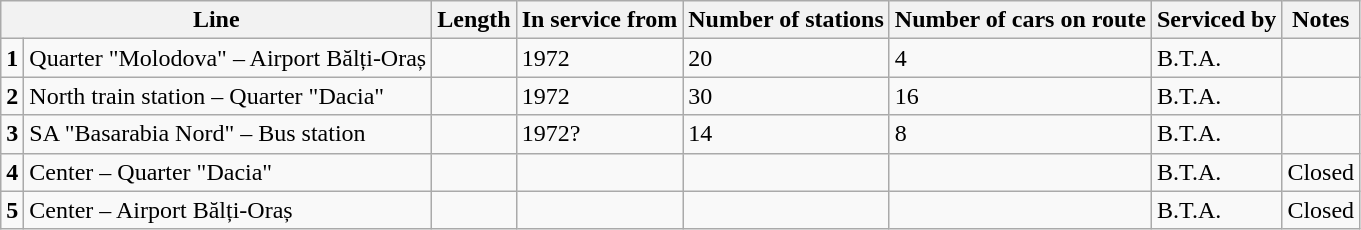<table class="wikitable">
<tr>
<th colspan=2>Line</th>
<th>Length</th>
<th>In service from</th>
<th>Number of stations</th>
<th>Number of cars on route</th>
<th>Serviced by</th>
<th>Notes</th>
</tr>
<tr>
<td><strong>1</strong></td>
<td Line 1 (Bălți Trolleybus)>Quarter "Molodova" – Airport Bălți-Oraș</td>
<td></td>
<td>1972</td>
<td>20</td>
<td>4</td>
<td>B.T.A.</td>
<td></td>
</tr>
<tr>
<td><strong>2</strong></td>
<td Line 2 (Bălți Trolleybus)>North train station – Quarter "Dacia"</td>
<td></td>
<td>1972</td>
<td>30</td>
<td>16</td>
<td>B.T.A.</td>
<td></td>
</tr>
<tr>
<td><strong>3</strong></td>
<td Line 3 (Bălți Trolleybus)>SA "Basarabia Nord" – Bus station</td>
<td></td>
<td>1972?</td>
<td>14</td>
<td>8</td>
<td>B.T.A.</td>
<td></td>
</tr>
<tr>
<td><strong>4</strong></td>
<td Line 4 (Bălți Trolleybus)>Center – Quarter "Dacia"</td>
<td></td>
<td></td>
<td></td>
<td></td>
<td>B.T.A.</td>
<td>Closed</td>
</tr>
<tr>
<td><strong>5</strong></td>
<td Line 5 (Bălți Trolleybus)>Center – Airport Bălți-Oraș</td>
<td></td>
<td></td>
<td></td>
<td></td>
<td>B.T.A.</td>
<td>Closed</td>
</tr>
</table>
